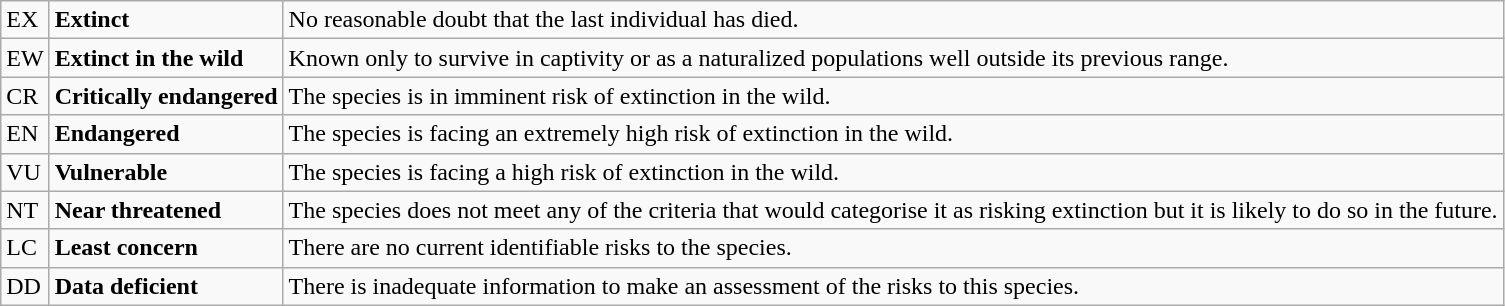<table class="wikitable" style="text-align:left">
<tr>
<td>EX</td>
<td><strong>Extinct</strong></td>
<td>No reasonable doubt that the last individual has died.</td>
</tr>
<tr>
<td>EW</td>
<td><strong>Extinct in the wild</strong></td>
<td>Known only to survive in captivity or as a naturalized populations well outside its previous range.</td>
</tr>
<tr>
<td>CR</td>
<td><strong>Critically endangered</strong></td>
<td>The species is in imminent risk of extinction in the wild.</td>
</tr>
<tr>
<td>EN</td>
<td><strong>Endangered</strong></td>
<td>The species is facing an extremely high risk of extinction in the wild.</td>
</tr>
<tr>
<td>VU</td>
<td><strong>Vulnerable</strong></td>
<td>The species is facing a high risk of extinction in the wild.</td>
</tr>
<tr>
<td>NT</td>
<td><strong>Near threatened</strong></td>
<td>The species does not meet any of the criteria that would categorise it as risking extinction but it is likely to do so in the future.</td>
</tr>
<tr>
<td>LC</td>
<td><strong>Least concern</strong></td>
<td>There are no current identifiable risks to the species.</td>
</tr>
<tr>
<td>DD</td>
<td><strong>Data deficient</strong></td>
<td>There is inadequate information to make an assessment of the risks to this species.</td>
</tr>
</table>
